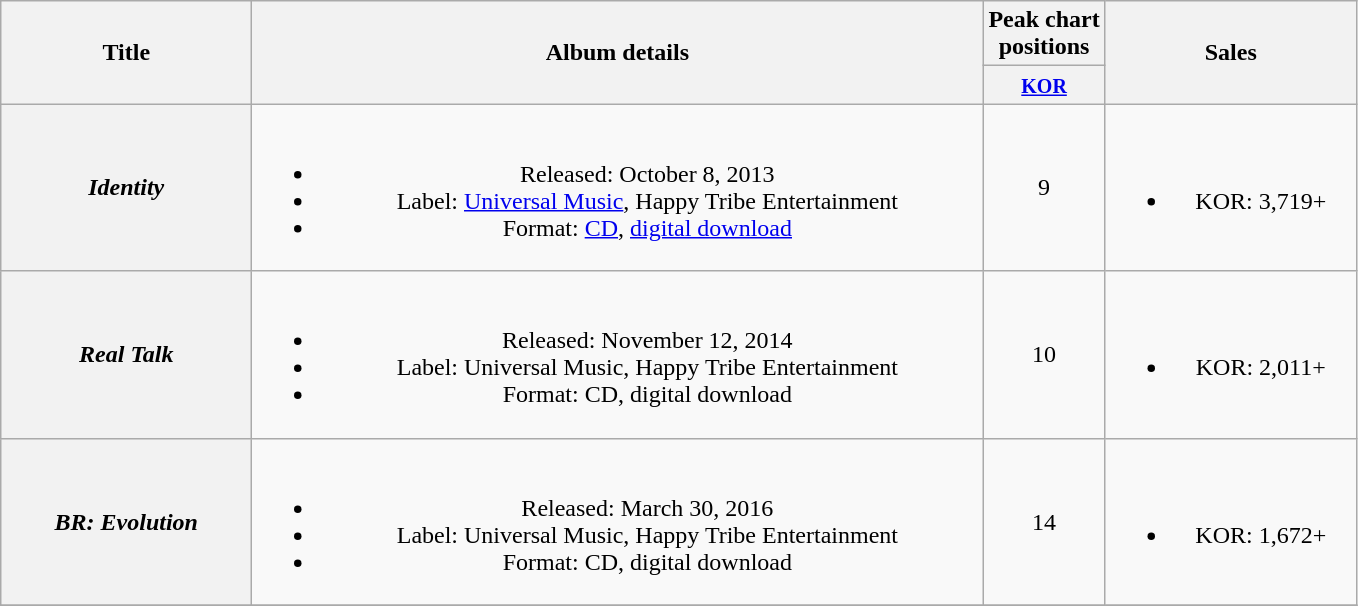<table class="wikitable plainrowheaders" style="text-align:center;">
<tr>
<th scope="col" rowspan="2" style="width:10em;">Title</th>
<th scope="col" rowspan="2" style="width:30em;">Album details</th>
<th scope="col" colspan="1">Peak chart<br>positions</th>
<th scope="col" rowspan="2" style="width:10em;">Sales</th>
</tr>
<tr>
<th><small><a href='#'>KOR</a></small><br></th>
</tr>
<tr>
<th scope="row"><em>Identity</em></th>
<td><br><ul><li>Released: October 8, 2013</li><li>Label: <a href='#'>Universal Music</a>, Happy Tribe Entertainment</li><li>Format: <a href='#'>CD</a>, <a href='#'>digital download</a></li></ul></td>
<td>9</td>
<td><br><ul><li>KOR: 3,719+</li></ul></td>
</tr>
<tr>
<th scope="row"><em>Real Talk</em></th>
<td><br><ul><li>Released: November 12, 2014</li><li>Label: Universal Music, Happy Tribe Entertainment</li><li>Format: CD, digital download</li></ul></td>
<td>10</td>
<td><br><ul><li>KOR: 2,011+</li></ul></td>
</tr>
<tr>
<th scope="row"><em>BR: Evolution</em></th>
<td><br><ul><li>Released: March 30, 2016</li><li>Label: Universal Music, Happy Tribe Entertainment</li><li>Format: CD, digital download</li></ul></td>
<td>14</td>
<td><br><ul><li>KOR: 1,672+</li></ul></td>
</tr>
<tr>
</tr>
</table>
